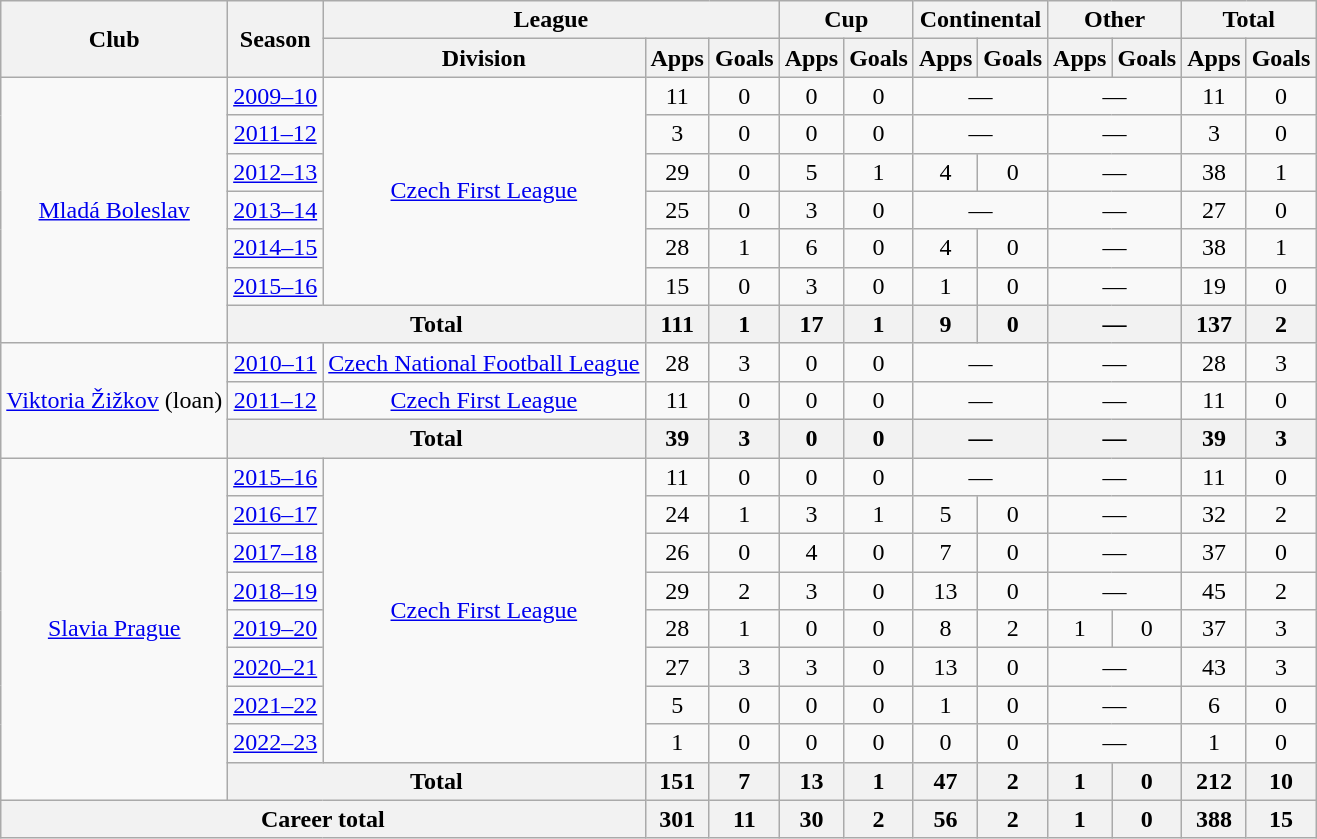<table class="wikitable" style="text-align:center">
<tr>
<th rowspan=2>Club</th>
<th rowspan=2>Season</th>
<th colspan=3>League</th>
<th colspan=2>Cup</th>
<th colspan=2>Continental</th>
<th colspan=2>Other</th>
<th colspan=2>Total</th>
</tr>
<tr>
<th>Division</th>
<th>Apps</th>
<th>Goals</th>
<th>Apps</th>
<th>Goals</th>
<th>Apps</th>
<th>Goals</th>
<th>Apps</th>
<th>Goals</th>
<th>Apps</th>
<th>Goals</th>
</tr>
<tr>
<td rowspan="7"><a href='#'>Mladá Boleslav</a></td>
<td><a href='#'>2009–10</a></td>
<td rowspan="6"><a href='#'>Czech First League</a></td>
<td>11</td>
<td>0</td>
<td>0</td>
<td>0</td>
<td colspan="2">—</td>
<td colspan="2">—</td>
<td>11</td>
<td>0</td>
</tr>
<tr>
<td><a href='#'>2011–12</a></td>
<td>3</td>
<td>0</td>
<td>0</td>
<td>0</td>
<td colspan="2">—</td>
<td colspan="2">—</td>
<td>3</td>
<td>0</td>
</tr>
<tr>
<td><a href='#'>2012–13</a></td>
<td>29</td>
<td>0</td>
<td>5</td>
<td>1</td>
<td>4</td>
<td>0</td>
<td colspan="2">—</td>
<td>38</td>
<td>1</td>
</tr>
<tr>
<td><a href='#'>2013–14</a></td>
<td>25</td>
<td>0</td>
<td>3</td>
<td>0</td>
<td colspan="2">—</td>
<td colspan="2">—</td>
<td>27</td>
<td>0</td>
</tr>
<tr>
<td><a href='#'>2014–15</a></td>
<td>28</td>
<td>1</td>
<td>6</td>
<td>0</td>
<td>4</td>
<td>0</td>
<td colspan="2">—</td>
<td>38</td>
<td>1</td>
</tr>
<tr>
<td><a href='#'>2015–16</a></td>
<td>15</td>
<td>0</td>
<td>3</td>
<td>0</td>
<td>1</td>
<td>0</td>
<td colspan="2">—</td>
<td>19</td>
<td>0</td>
</tr>
<tr>
<th colspan="2">Total</th>
<th>111</th>
<th>1</th>
<th>17</th>
<th>1</th>
<th>9</th>
<th>0</th>
<th colspan="2">—</th>
<th>137</th>
<th>2</th>
</tr>
<tr>
<td rowspan=3><a href='#'>Viktoria Žižkov</a> (loan)</td>
<td><a href='#'>2010–11</a></td>
<td><a href='#'>Czech National Football League</a></td>
<td>28</td>
<td>3</td>
<td>0</td>
<td>0</td>
<td colspan="2">—</td>
<td colspan="2">—</td>
<td>28</td>
<td>3</td>
</tr>
<tr>
<td><a href='#'>2011–12</a></td>
<td><a href='#'>Czech First League</a></td>
<td>11</td>
<td>0</td>
<td>0</td>
<td>0</td>
<td colspan="2">—</td>
<td colspan="2">—</td>
<td>11</td>
<td>0</td>
</tr>
<tr>
<th colspan="2">Total</th>
<th>39</th>
<th>3</th>
<th>0</th>
<th>0</th>
<th colspan="2">—</th>
<th colspan="2">—</th>
<th>39</th>
<th>3</th>
</tr>
<tr>
<td rowspan="9"><a href='#'>Slavia Prague</a></td>
<td><a href='#'>2015–16</a></td>
<td rowspan="8"><a href='#'>Czech First League</a></td>
<td>11</td>
<td>0</td>
<td>0</td>
<td>0</td>
<td colspan="2">—</td>
<td colspan="2">—</td>
<td>11</td>
<td>0</td>
</tr>
<tr>
<td><a href='#'>2016–17</a></td>
<td>24</td>
<td>1</td>
<td>3</td>
<td>1</td>
<td>5</td>
<td>0</td>
<td colspan="2">—</td>
<td>32</td>
<td>2</td>
</tr>
<tr>
<td><a href='#'>2017–18</a></td>
<td>26</td>
<td>0</td>
<td>4</td>
<td>0</td>
<td>7</td>
<td>0</td>
<td colspan="2">—</td>
<td>37</td>
<td>0</td>
</tr>
<tr>
<td><a href='#'>2018–19</a></td>
<td>29</td>
<td>2</td>
<td>3</td>
<td>0</td>
<td>13</td>
<td>0</td>
<td colspan="2">—</td>
<td>45</td>
<td>2</td>
</tr>
<tr>
<td><a href='#'>2019–20</a></td>
<td>28</td>
<td>1</td>
<td>0</td>
<td>0</td>
<td>8</td>
<td>2</td>
<td>1</td>
<td>0</td>
<td>37</td>
<td>3</td>
</tr>
<tr>
<td><a href='#'>2020–21</a></td>
<td>27</td>
<td>3</td>
<td>3</td>
<td>0</td>
<td>13</td>
<td>0</td>
<td colspan="2">—</td>
<td>43</td>
<td>3</td>
</tr>
<tr>
<td><a href='#'>2021–22</a></td>
<td>5</td>
<td>0</td>
<td>0</td>
<td>0</td>
<td>1</td>
<td>0</td>
<td colspan="2">—</td>
<td>6</td>
<td>0</td>
</tr>
<tr>
<td><a href='#'>2022–23</a></td>
<td>1</td>
<td>0</td>
<td>0</td>
<td>0</td>
<td>0</td>
<td>0</td>
<td colspan="2">—</td>
<td>1</td>
<td>0</td>
</tr>
<tr>
<th colspan="2">Total</th>
<th>151</th>
<th>7</th>
<th>13</th>
<th>1</th>
<th>47</th>
<th>2</th>
<th>1</th>
<th>0</th>
<th>212</th>
<th>10</th>
</tr>
<tr>
<th colspan="3">Career total</th>
<th>301</th>
<th>11</th>
<th>30</th>
<th>2</th>
<th>56</th>
<th>2</th>
<th>1</th>
<th>0</th>
<th>388</th>
<th>15</th>
</tr>
</table>
